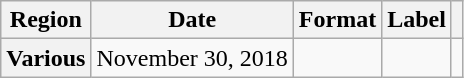<table class="wikitable plainrowheaders">
<tr>
<th scope="col">Region</th>
<th scope="col">Date</th>
<th scope="col">Format</th>
<th scope="col">Label</th>
<th scope="col"></th>
</tr>
<tr>
<th scope="row">Various</th>
<td>November 30, 2018</td>
<td></td>
<td></td>
<td></td>
</tr>
</table>
